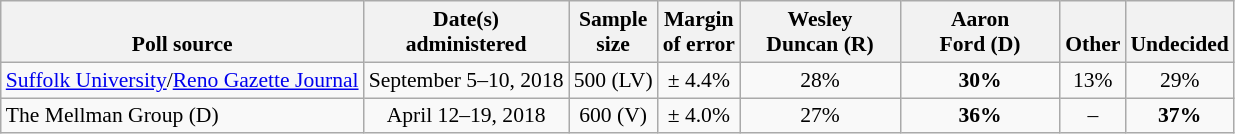<table class="wikitable" style="font-size:90%;text-align:center;">
<tr valign=bottom>
<th>Poll source</th>
<th>Date(s)<br>administered</th>
<th>Sample<br>size</th>
<th>Margin<br>of error</th>
<th style="width:100px;">Wesley<br>Duncan (R)</th>
<th style="width:100px;">Aaron<br>Ford (D)</th>
<th>Other</th>
<th>Undecided</th>
</tr>
<tr>
<td style="text-align:left;"><a href='#'>Suffolk University</a>/<a href='#'>Reno Gazette Journal</a></td>
<td>September 5–10, 2018</td>
<td>500 (LV)</td>
<td>± 4.4%</td>
<td>28%</td>
<td><strong>30%</strong></td>
<td>13%</td>
<td>29%</td>
</tr>
<tr>
<td style="text-align:left;">The Mellman Group (D)</td>
<td>April 12–19, 2018</td>
<td>600 (V)</td>
<td>± 4.0%</td>
<td>27%</td>
<td><strong>36%</strong></td>
<td>–</td>
<td><strong>37%</strong></td>
</tr>
</table>
